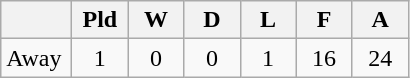<table class="wikitable" border="1">
<tr>
<th width=40></th>
<th width=30>Pld</th>
<th width=30>W</th>
<th width=30>D</th>
<th width=30>L</th>
<th width=30>F</th>
<th width=30>A</th>
</tr>
<tr>
<td>Away</td>
<td align=center>1</td>
<td align=center>0</td>
<td align=center>0</td>
<td align=center>1</td>
<td align=center>16</td>
<td align=center>24</td>
</tr>
</table>
